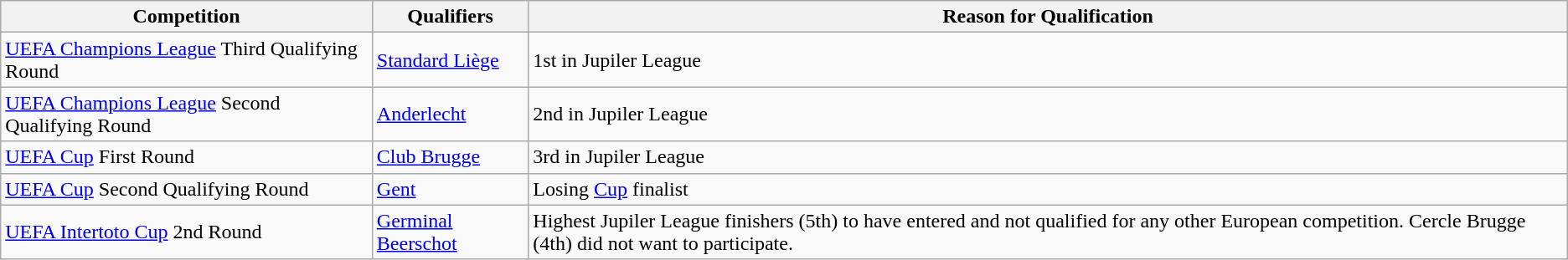<table class="wikitable">
<tr>
<th>Competition</th>
<th>Qualifiers</th>
<th>Reason for Qualification</th>
</tr>
<tr>
<td><a href='#'>UEFA Champions League</a> Third Qualifying Round</td>
<td><a href='#'>Standard Liège</a></td>
<td>1st in Jupiler League</td>
</tr>
<tr>
<td><a href='#'>UEFA Champions League</a> Second Qualifying Round</td>
<td><a href='#'>Anderlecht</a></td>
<td>2nd in Jupiler League</td>
</tr>
<tr>
<td><a href='#'>UEFA Cup</a> First Round</td>
<td><a href='#'>Club Brugge</a></td>
<td>3rd in Jupiler League</td>
</tr>
<tr>
<td><a href='#'>UEFA Cup</a> Second Qualifying Round</td>
<td><a href='#'>Gent</a></td>
<td>Losing <a href='#'>Cup</a> finalist</td>
</tr>
<tr>
<td><a href='#'>UEFA Intertoto Cup</a> 2nd Round</td>
<td><a href='#'>Germinal Beerschot</a></td>
<td>Highest Jupiler League finishers (5th) to have entered and not qualified for any other European competition. Cercle Brugge (4th) did not want to participate.</td>
</tr>
</table>
